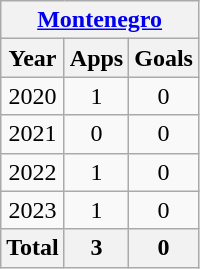<table class="wikitable" style="text-align:center">
<tr>
<th colspan=3><a href='#'>Montenegro</a></th>
</tr>
<tr>
<th>Year</th>
<th>Apps</th>
<th>Goals</th>
</tr>
<tr>
<td>2020</td>
<td>1</td>
<td>0</td>
</tr>
<tr>
<td>2021</td>
<td>0</td>
<td>0</td>
</tr>
<tr>
<td>2022</td>
<td>1</td>
<td>0</td>
</tr>
<tr>
<td>2023</td>
<td>1</td>
<td>0</td>
</tr>
<tr>
<th>Total</th>
<th>3</th>
<th>0</th>
</tr>
</table>
